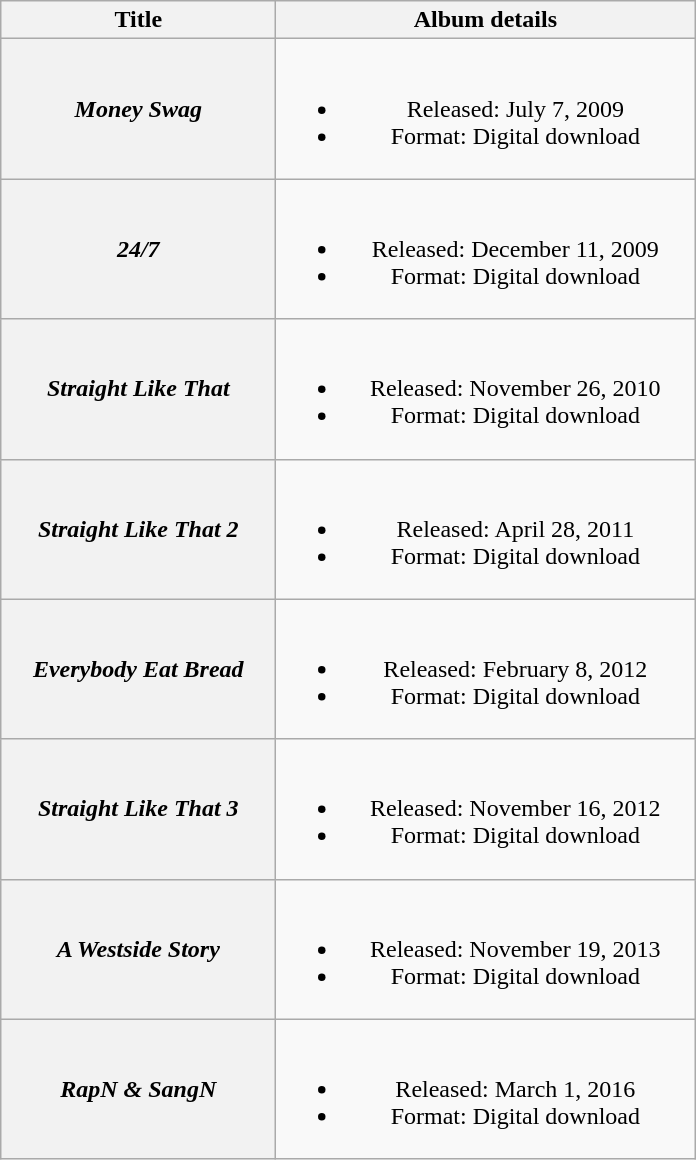<table class="wikitable plainrowheaders" style="text-align:center;">
<tr>
<th scope="col" style="width:11em;">Title</th>
<th scope="col" style="width:17em;">Album details</th>
</tr>
<tr>
<th scope="row"><em>Money Swag</em></th>
<td><br><ul><li>Released: July 7, 2009</li><li>Format: Digital download</li></ul></td>
</tr>
<tr>
<th scope="row"><em>24/7</em></th>
<td><br><ul><li>Released: December 11, 2009</li><li>Format:   Digital download</li></ul></td>
</tr>
<tr>
<th scope="row"><em>Straight Like That</em></th>
<td><br><ul><li>Released: November 26, 2010</li><li>Format:   Digital download</li></ul></td>
</tr>
<tr>
<th scope="row"><em>Straight Like That 2</em></th>
<td><br><ul><li>Released: April 28, 2011</li><li>Format: Digital download</li></ul></td>
</tr>
<tr>
<th scope="row"><em>Everybody Eat Bread</em></th>
<td><br><ul><li>Released: February 8, 2012</li><li>Format: Digital download</li></ul></td>
</tr>
<tr>
<th scope="row"><em>Straight Like That 3</em></th>
<td><br><ul><li>Released: November 16, 2012</li><li>Format: Digital download</li></ul></td>
</tr>
<tr>
<th scope="row"><em>A Westside Story</em></th>
<td><br><ul><li>Released: November 19, 2013</li><li>Format: Digital download</li></ul></td>
</tr>
<tr>
<th scope="row"><em>RapN & SangN</em></th>
<td><br><ul><li>Released: March 1, 2016</li><li>Format: Digital download</li></ul></td>
</tr>
</table>
